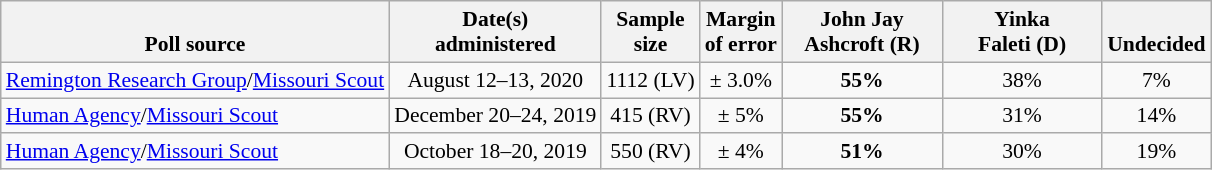<table class="wikitable" style="font-size:90%;text-align:center;">
<tr valign=bottom>
<th>Poll source</th>
<th>Date(s)<br>administered</th>
<th>Sample<br>size</th>
<th>Margin<br>of error</th>
<th style="width:100px;">John Jay<br>Ashcroft (R)</th>
<th style="width:100px;">Yinka<br>Faleti (D)</th>
<th>Undecided</th>
</tr>
<tr>
<td style="text-align:left;"><a href='#'>Remington Research Group</a>/<a href='#'>Missouri Scout</a></td>
<td>August 12–13, 2020</td>
<td>1112 (LV)</td>
<td>± 3.0%</td>
<td><strong>55%</strong></td>
<td>38%</td>
<td>7%</td>
</tr>
<tr>
<td style="text-align:left;"><a href='#'>Human Agency</a>/<a href='#'>Missouri Scout</a></td>
<td>December 20–24, 2019</td>
<td>415 (RV)</td>
<td>± 5%</td>
<td><strong>55%</strong></td>
<td>31%</td>
<td>14%</td>
</tr>
<tr>
<td style="text-align:left;"><a href='#'>Human Agency</a>/<a href='#'>Missouri Scout</a></td>
<td>October 18–20, 2019</td>
<td>550 (RV)</td>
<td>± 4%</td>
<td><strong>51%</strong></td>
<td>30%</td>
<td>19%</td>
</tr>
</table>
